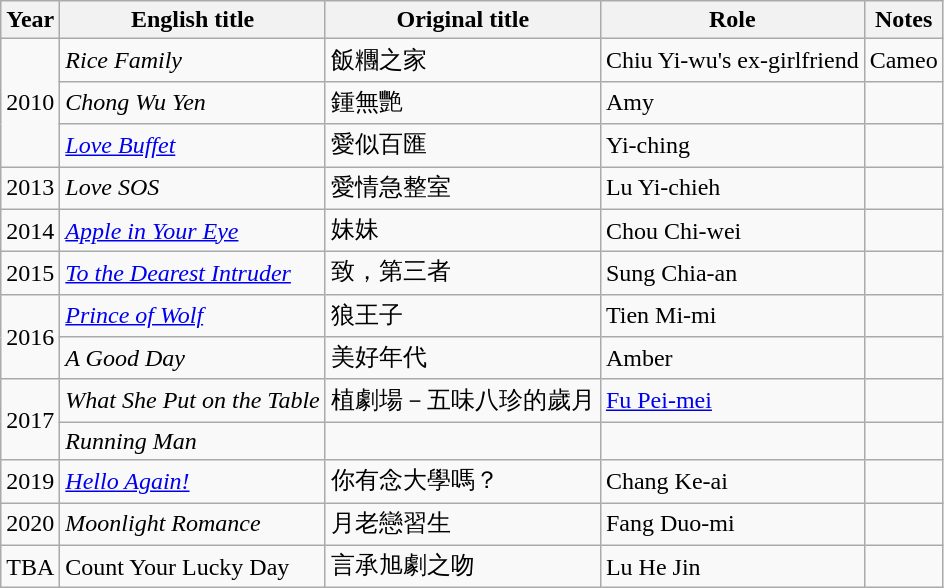<table class="wikitable sortable">
<tr>
<th>Year</th>
<th>English title</th>
<th>Original title</th>
<th>Role</th>
<th class="unsortable">Notes</th>
</tr>
<tr>
<td rowspan=3>2010</td>
<td><em>Rice Family</em></td>
<td>飯糰之家</td>
<td>Chiu Yi-wu's ex-girlfriend</td>
<td>Cameo</td>
</tr>
<tr>
<td><em>Chong Wu Yen</em></td>
<td>鍾無艷</td>
<td>Amy</td>
<td></td>
</tr>
<tr>
<td><em><a href='#'>Love Buffet</a></em></td>
<td>愛似百匯</td>
<td>Yi-ching</td>
<td></td>
</tr>
<tr>
<td>2013</td>
<td><em>Love SOS</em></td>
<td>愛情急整室</td>
<td>Lu Yi-chieh</td>
<td></td>
</tr>
<tr>
<td>2014</td>
<td><em><a href='#'>Apple in Your Eye</a></em></td>
<td>妹妹</td>
<td>Chou Chi-wei</td>
<td></td>
</tr>
<tr>
<td>2015</td>
<td><em><a href='#'>To the Dearest Intruder</a></em></td>
<td>致，第三者</td>
<td>Sung Chia-an</td>
<td></td>
</tr>
<tr>
<td rowspan=2>2016</td>
<td><em><a href='#'>Prince of Wolf</a></em></td>
<td>狼王子</td>
<td>Tien Mi-mi</td>
<td></td>
</tr>
<tr>
<td><em>A Good Day</em></td>
<td>美好年代</td>
<td>Amber</td>
<td></td>
</tr>
<tr>
<td rowspan=2>2017</td>
<td><em>What She Put on the Table</em></td>
<td>植劇場－五味八珍的歲月</td>
<td><a href='#'>Fu Pei-mei</a></td>
<td></td>
</tr>
<tr>
<td><em>Running Man</em></td>
<td></td>
<td></td>
<td></td>
</tr>
<tr>
<td>2019</td>
<td><em><a href='#'>Hello Again!</a></em></td>
<td>你有念大學嗎？</td>
<td>Chang Ke-ai</td>
<td></td>
</tr>
<tr>
<td>2020</td>
<td><em>Moonlight Romance</em></td>
<td>月老戀習生</td>
<td>Fang Duo-mi</td>
<td></td>
</tr>
<tr>
<td>TBA</td>
<td>Count Your Lucky Day</td>
<td>言承旭劇之吻</td>
<td>Lu He Jin</td>
<td></td>
</tr>
</table>
